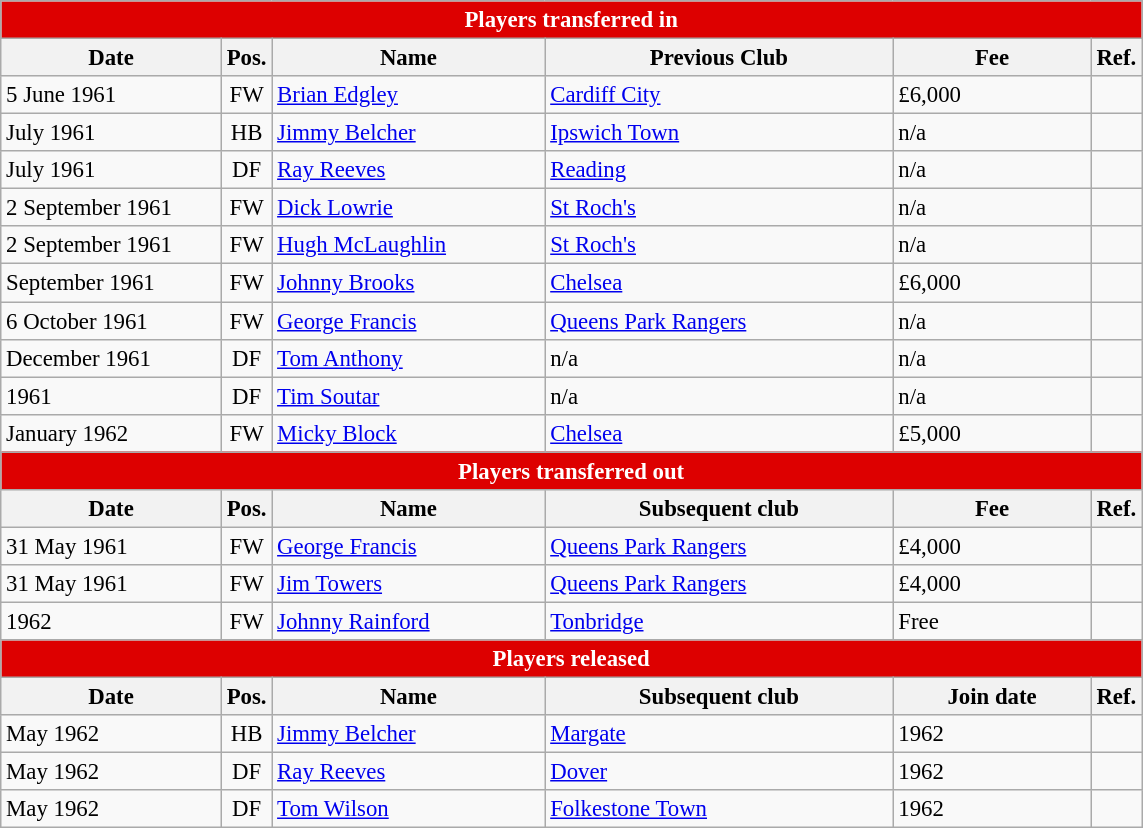<table style="font-size:95%;" class="wikitable">
<tr>
<th style="background:#d00; color:white; text-align:center;" colspan="6">Players transferred in</th>
</tr>
<tr>
<th style="width:140px;">Date</th>
<th style="width:25px;">Pos.</th>
<th style="width:175px;">Name</th>
<th style="width:225px;">Previous Club</th>
<th style="width:125px;">Fee</th>
<th style="width:25px;">Ref.</th>
</tr>
<tr>
<td>5 June 1961</td>
<td style="text-align:center;">FW</td>
<td> <a href='#'>Brian Edgley</a></td>
<td> <a href='#'>Cardiff City</a></td>
<td>£6,000</td>
<td></td>
</tr>
<tr>
<td>July 1961</td>
<td style="text-align:center;">HB</td>
<td> <a href='#'>Jimmy Belcher</a></td>
<td> <a href='#'>Ipswich Town</a></td>
<td>n/a</td>
<td></td>
</tr>
<tr>
<td>July 1961</td>
<td style="text-align:center;">DF</td>
<td> <a href='#'>Ray Reeves</a></td>
<td> <a href='#'>Reading</a></td>
<td>n/a</td>
<td></td>
</tr>
<tr>
<td>2 September 1961</td>
<td style="text-align:center;">FW</td>
<td> <a href='#'>Dick Lowrie</a></td>
<td> <a href='#'>St Roch's</a></td>
<td>n/a</td>
<td></td>
</tr>
<tr>
<td>2 September 1961</td>
<td style="text-align:center;">FW</td>
<td> <a href='#'>Hugh McLaughlin</a></td>
<td> <a href='#'>St Roch's</a></td>
<td>n/a</td>
<td></td>
</tr>
<tr>
<td>September 1961</td>
<td style="text-align:center;">FW</td>
<td> <a href='#'>Johnny Brooks</a></td>
<td> <a href='#'>Chelsea</a></td>
<td>£6,000</td>
<td></td>
</tr>
<tr>
<td>6 October 1961</td>
<td style="text-align:center;">FW</td>
<td> <a href='#'>George Francis</a></td>
<td> <a href='#'>Queens Park Rangers</a></td>
<td>n/a</td>
<td></td>
</tr>
<tr>
<td>December 1961</td>
<td style="text-align:center;">DF</td>
<td> <a href='#'>Tom Anthony</a></td>
<td>n/a</td>
<td>n/a</td>
<td></td>
</tr>
<tr>
<td>1961</td>
<td style="text-align:center;">DF</td>
<td> <a href='#'>Tim Soutar</a></td>
<td>n/a</td>
<td>n/a</td>
<td></td>
</tr>
<tr>
<td>January 1962</td>
<td style="text-align:center;">FW</td>
<td> <a href='#'>Micky Block</a></td>
<td> <a href='#'>Chelsea</a></td>
<td>£5,000</td>
<td></td>
</tr>
<tr>
<th style="background:#d00; color:white; text-align:center;" colspan="6">Players transferred out</th>
</tr>
<tr>
<th>Date</th>
<th>Pos.</th>
<th>Name</th>
<th>Subsequent club</th>
<th>Fee</th>
<th>Ref.</th>
</tr>
<tr>
<td>31 May 1961</td>
<td style="text-align:center;">FW</td>
<td> <a href='#'>George Francis</a></td>
<td> <a href='#'>Queens Park Rangers</a></td>
<td>£4,000</td>
<td></td>
</tr>
<tr>
<td>31 May 1961</td>
<td style="text-align:center;">FW</td>
<td> <a href='#'>Jim Towers</a></td>
<td> <a href='#'>Queens Park Rangers</a></td>
<td>£4,000</td>
<td></td>
</tr>
<tr>
<td>1962</td>
<td style="text-align:center;">FW</td>
<td> <a href='#'>Johnny Rainford</a></td>
<td> <a href='#'>Tonbridge</a></td>
<td>Free</td>
<td></td>
</tr>
<tr>
<th style="background:#d00; color:white; text-align:center;" colspan="6">Players released</th>
</tr>
<tr>
<th>Date</th>
<th>Pos.</th>
<th>Name</th>
<th>Subsequent club</th>
<th>Join date</th>
<th>Ref.</th>
</tr>
<tr>
<td>May 1962</td>
<td style="text-align:center;">HB</td>
<td> <a href='#'>Jimmy Belcher</a></td>
<td> <a href='#'>Margate</a></td>
<td>1962</td>
<td></td>
</tr>
<tr>
<td>May 1962</td>
<td style="text-align:center;">DF</td>
<td> <a href='#'>Ray Reeves</a></td>
<td> <a href='#'>Dover</a></td>
<td>1962</td>
<td></td>
</tr>
<tr>
<td>May 1962</td>
<td style="text-align:center;">DF</td>
<td> <a href='#'>Tom Wilson</a></td>
<td> <a href='#'>Folkestone Town</a></td>
<td>1962</td>
<td></td>
</tr>
</table>
